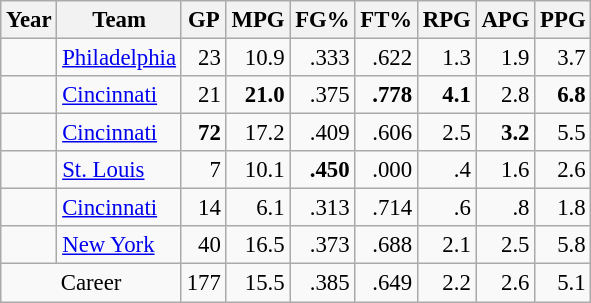<table class="wikitable sortable" style="font-size:95%; text-align:right;">
<tr>
<th>Year</th>
<th>Team</th>
<th>GP</th>
<th>MPG</th>
<th>FG%</th>
<th>FT%</th>
<th>RPG</th>
<th>APG</th>
<th>PPG</th>
</tr>
<tr>
<td style="text-align:left;"></td>
<td style="text-align:left;"><a href='#'>Philadelphia</a></td>
<td>23</td>
<td>10.9</td>
<td>.333</td>
<td>.622</td>
<td>1.3</td>
<td>1.9</td>
<td>3.7</td>
</tr>
<tr>
<td style="text-align:left;"></td>
<td style="text-align:left;"><a href='#'>Cincinnati</a></td>
<td>21</td>
<td><strong>21.0</strong></td>
<td>.375</td>
<td><strong>.778</strong></td>
<td><strong>4.1</strong></td>
<td>2.8</td>
<td><strong>6.8</strong></td>
</tr>
<tr>
<td style="text-align:left;"></td>
<td style="text-align:left;"><a href='#'>Cincinnati</a></td>
<td><strong>72</strong></td>
<td>17.2</td>
<td>.409</td>
<td>.606</td>
<td>2.5</td>
<td><strong>3.2</strong></td>
<td>5.5</td>
</tr>
<tr>
<td style="text-align:left;"></td>
<td style="text-align:left;"><a href='#'>St. Louis</a></td>
<td>7</td>
<td>10.1</td>
<td><strong>.450</strong></td>
<td>.000</td>
<td>.4</td>
<td>1.6</td>
<td>2.6</td>
</tr>
<tr>
<td style="text-align:left;"></td>
<td style="text-align:left;"><a href='#'>Cincinnati</a></td>
<td>14</td>
<td>6.1</td>
<td>.313</td>
<td>.714</td>
<td>.6</td>
<td>.8</td>
<td>1.8</td>
</tr>
<tr>
<td style="text-align:left;"></td>
<td style="text-align:left;"><a href='#'>New York</a></td>
<td>40</td>
<td>16.5</td>
<td>.373</td>
<td>.688</td>
<td>2.1</td>
<td>2.5</td>
<td>5.8</td>
</tr>
<tr class="sortbottom">
<td style="text-align:center;" colspan="2">Career</td>
<td>177</td>
<td>15.5</td>
<td>.385</td>
<td>.649</td>
<td>2.2</td>
<td>2.6</td>
<td>5.1</td>
</tr>
</table>
